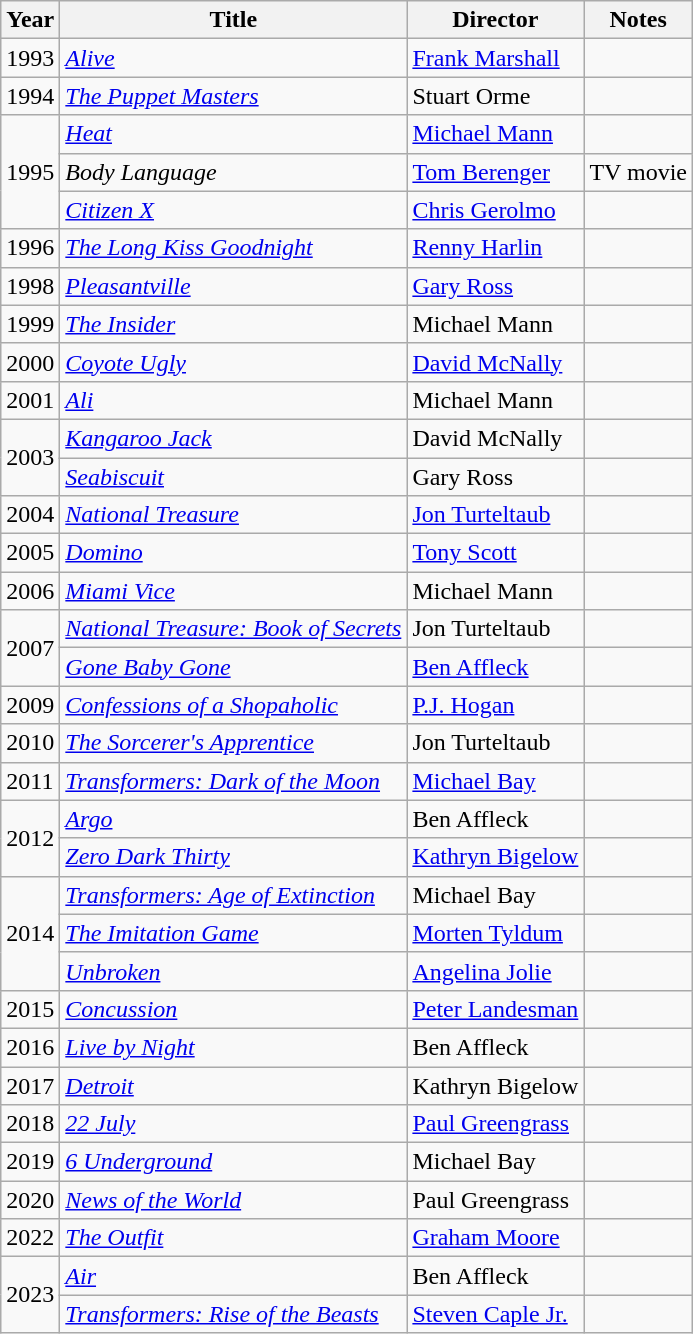<table class="wikitable">
<tr>
<th>Year</th>
<th>Title</th>
<th>Director</th>
<th>Notes</th>
</tr>
<tr>
<td>1993</td>
<td><em><a href='#'>Alive</a></em></td>
<td><a href='#'>Frank Marshall</a></td>
<td></td>
</tr>
<tr>
<td>1994</td>
<td><em><a href='#'>The Puppet Masters</a></em></td>
<td>Stuart Orme</td>
<td></td>
</tr>
<tr>
<td rowspan=3>1995</td>
<td><em><a href='#'>Heat</a></em></td>
<td><a href='#'>Michael Mann</a></td>
<td></td>
</tr>
<tr>
<td><em>Body Language</em></td>
<td><a href='#'>Tom Berenger</a></td>
<td>TV movie</td>
</tr>
<tr>
<td><em><a href='#'>Citizen X</a></em></td>
<td><a href='#'>Chris Gerolmo</a></td>
<td></td>
</tr>
<tr>
<td>1996</td>
<td><em><a href='#'>The Long Kiss Goodnight</a></em></td>
<td><a href='#'>Renny Harlin</a></td>
<td></td>
</tr>
<tr>
<td>1998</td>
<td><em><a href='#'>Pleasantville</a></em></td>
<td><a href='#'>Gary Ross</a></td>
<td></td>
</tr>
<tr>
<td>1999</td>
<td><em><a href='#'>The Insider</a></em></td>
<td>Michael Mann</td>
<td></td>
</tr>
<tr>
<td>2000</td>
<td><em><a href='#'>Coyote Ugly</a></em></td>
<td><a href='#'>David McNally</a></td>
<td></td>
</tr>
<tr>
<td>2001</td>
<td><em><a href='#'>Ali</a></em></td>
<td>Michael Mann</td>
<td></td>
</tr>
<tr>
<td rowspan=2>2003</td>
<td><em><a href='#'>Kangaroo Jack</a></em></td>
<td>David McNally</td>
<td></td>
</tr>
<tr>
<td><em><a href='#'>Seabiscuit</a></em></td>
<td>Gary Ross</td>
<td></td>
</tr>
<tr>
<td>2004</td>
<td><em><a href='#'>National Treasure</a></em></td>
<td><a href='#'>Jon Turteltaub</a></td>
<td></td>
</tr>
<tr>
<td>2005</td>
<td><em><a href='#'>Domino</a></em></td>
<td><a href='#'>Tony Scott</a></td>
<td></td>
</tr>
<tr>
<td>2006</td>
<td><em><a href='#'>Miami Vice</a></em></td>
<td>Michael Mann</td>
<td></td>
</tr>
<tr>
<td rowspan=2>2007</td>
<td><em><a href='#'>National Treasure: Book of Secrets</a></em></td>
<td>Jon Turteltaub</td>
<td></td>
</tr>
<tr>
<td><em><a href='#'>Gone Baby Gone</a></em></td>
<td><a href='#'>Ben Affleck</a></td>
<td></td>
</tr>
<tr>
<td>2009</td>
<td><em><a href='#'>Confessions of a Shopaholic</a></em></td>
<td><a href='#'>P.J. Hogan</a></td>
<td></td>
</tr>
<tr>
<td>2010</td>
<td><em><a href='#'>The Sorcerer's Apprentice</a></em></td>
<td>Jon Turteltaub</td>
<td></td>
</tr>
<tr>
<td>2011</td>
<td><em><a href='#'>Transformers: Dark of the Moon</a></em></td>
<td><a href='#'>Michael Bay</a></td>
<td></td>
</tr>
<tr>
<td rowspan=2>2012</td>
<td><em><a href='#'>Argo</a></em></td>
<td>Ben Affleck</td>
<td></td>
</tr>
<tr>
<td><em><a href='#'>Zero Dark Thirty</a></em></td>
<td><a href='#'>Kathryn Bigelow</a></td>
<td></td>
</tr>
<tr>
<td rowspan=3>2014</td>
<td><em><a href='#'>Transformers: Age of Extinction</a></em></td>
<td>Michael Bay</td>
<td></td>
</tr>
<tr>
<td><em><a href='#'>The Imitation Game</a></em></td>
<td><a href='#'>Morten Tyldum</a></td>
<td></td>
</tr>
<tr>
<td><em><a href='#'>Unbroken</a></em></td>
<td><a href='#'>Angelina Jolie</a></td>
<td></td>
</tr>
<tr>
<td>2015</td>
<td><em><a href='#'>Concussion</a></em></td>
<td><a href='#'>Peter Landesman</a></td>
<td></td>
</tr>
<tr>
<td>2016</td>
<td><a href='#'><em>Live by Night</em></a></td>
<td>Ben Affleck</td>
<td></td>
</tr>
<tr>
<td>2017</td>
<td><em><a href='#'>Detroit</a></em></td>
<td>Kathryn Bigelow</td>
<td></td>
</tr>
<tr>
<td>2018</td>
<td><em><a href='#'>22 July</a></em></td>
<td><a href='#'>Paul Greengrass</a></td>
<td></td>
</tr>
<tr>
<td>2019</td>
<td><em><a href='#'>6 Underground</a></em></td>
<td>Michael Bay</td>
<td></td>
</tr>
<tr>
<td>2020</td>
<td><em><a href='#'>News of the World</a></em></td>
<td>Paul Greengrass</td>
<td></td>
</tr>
<tr>
<td>2022</td>
<td><em><a href='#'>The Outfit</a></em></td>
<td><a href='#'>Graham Moore</a></td>
<td></td>
</tr>
<tr>
<td rowspan=2>2023</td>
<td><em><a href='#'>Air</a></em></td>
<td>Ben Affleck</td>
<td></td>
</tr>
<tr>
<td><em><a href='#'>Transformers: Rise of the Beasts</a></em></td>
<td><a href='#'>Steven Caple Jr.</a></td>
<td></td>
</tr>
</table>
